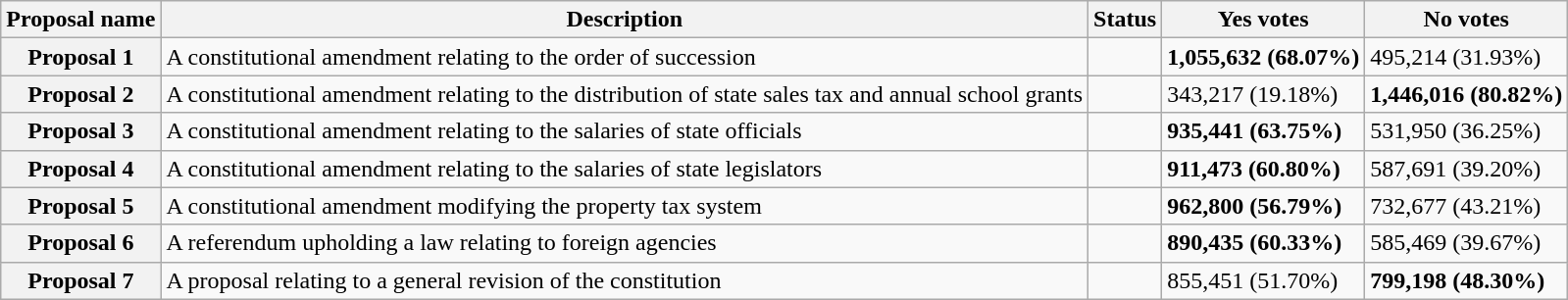<table class="wikitable sortable plainrowheaders">
<tr>
<th scope="col">Proposal name</th>
<th class="unsortable" scope="col">Description</th>
<th scope="col">Status</th>
<th scope="col">Yes votes</th>
<th scope="col">No votes</th>
</tr>
<tr>
<th scope="row">Proposal 1</th>
<td>A constitutional amendment relating to the order of succession</td>
<td></td>
<td><strong>1,055,632 (68.07%)</strong></td>
<td>495,214 (31.93%)</td>
</tr>
<tr>
<th scope="row">Proposal 2</th>
<td>A constitutional amendment relating to the distribution of state sales tax and annual school grants</td>
<td></td>
<td>343,217 (19.18%)</td>
<td><strong>1,446,016 (80.82%)</strong></td>
</tr>
<tr>
<th scope="row">Proposal 3</th>
<td>A constitutional amendment relating to the salaries of state officials</td>
<td></td>
<td><strong>935,441 (63.75%)</strong></td>
<td>531,950 (36.25%)</td>
</tr>
<tr>
<th scope="row">Proposal 4</th>
<td>A constitutional amendment relating to the salaries of state legislators</td>
<td></td>
<td><strong>911,473 (60.80%)</strong></td>
<td>587,691 (39.20%)</td>
</tr>
<tr>
<th scope="row">Proposal 5</th>
<td>A constitutional amendment modifying the property tax system</td>
<td></td>
<td><strong>962,800 (56.79%)</strong></td>
<td>732,677 (43.21%)</td>
</tr>
<tr>
<th scope="row">Proposal 6</th>
<td>A referendum upholding a law relating to foreign agencies</td>
<td></td>
<td><strong>890,435 (60.33%)</strong></td>
<td>585,469 (39.67%)</td>
</tr>
<tr>
<th scope="row">Proposal 7</th>
<td>A proposal relating to a general revision of the constitution</td>
<td></td>
<td>855,451 (51.70%)</td>
<td><strong>799,198 (48.30%)</strong></td>
</tr>
</table>
